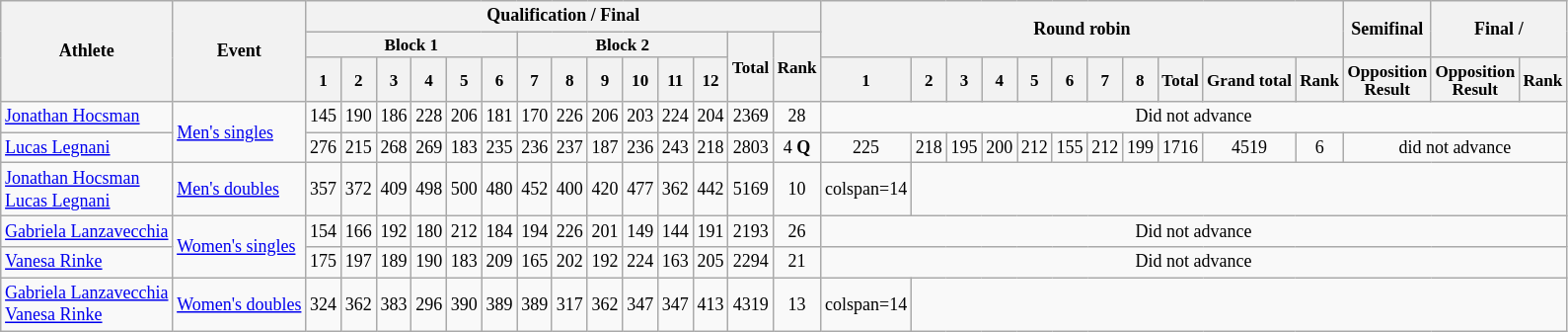<table class="wikitable" style="font-size:75%;text-align:center">
<tr>
<th rowspan=3>Athlete</th>
<th rowspan=3>Event</th>
<th colspan=14>Qualification / Final</th>
<th colspan=11 rowspan=2>Round robin</th>
<th rowspan=2>Semifinal</th>
<th rowspan=2 colspan=2>Final / </th>
</tr>
<tr style=font-size:95%>
<th colspan=6>Block 1</th>
<th colspan=6>Block 2</th>
<th rowspan=2>Total</th>
<th rowspan=2>Rank</th>
</tr>
<tr style=font-size:95%>
<th>1</th>
<th>2</th>
<th>3</th>
<th>4</th>
<th>5</th>
<th>6</th>
<th>7</th>
<th>8</th>
<th>9</th>
<th>10</th>
<th>11</th>
<th>12</th>
<th>1</th>
<th>2</th>
<th>3</th>
<th>4</th>
<th>5</th>
<th>6</th>
<th>7</th>
<th>8</th>
<th>Total</th>
<th>Grand total</th>
<th>Rank</th>
<th>Opposition<br>Result</th>
<th>Opposition<br>Result</th>
<th>Rank</th>
</tr>
<tr>
<td style="text-align:left"><a href='#'>Jonathan Hocsman</a></td>
<td style="text-align:left" rowspan=2><a href='#'>Men's singles</a></td>
<td>145</td>
<td>190</td>
<td>186</td>
<td>228</td>
<td>206</td>
<td>181</td>
<td>170</td>
<td>226</td>
<td>206</td>
<td>203</td>
<td>224</td>
<td>204</td>
<td>2369</td>
<td>28</td>
<td colspan=14>Did not advance</td>
</tr>
<tr>
<td style="text-align:left"><a href='#'>Lucas Legnani</a></td>
<td>276</td>
<td>215</td>
<td>268</td>
<td>269</td>
<td>183</td>
<td>235</td>
<td>236</td>
<td>237</td>
<td>187</td>
<td>236</td>
<td>243</td>
<td>218</td>
<td>2803</td>
<td>4 <strong>Q</strong></td>
<td>225</td>
<td>218</td>
<td>195</td>
<td>200</td>
<td>212</td>
<td>155</td>
<td>212</td>
<td>199</td>
<td>1716</td>
<td>4519</td>
<td>6</td>
<td colspan=3>did not advance</td>
</tr>
<tr>
<td style="text-align:left"><a href='#'>Jonathan Hocsman</a><br><a href='#'>Lucas Legnani</a></td>
<td style="text-align:left"><a href='#'>Men's doubles</a></td>
<td>357</td>
<td>372</td>
<td>409</td>
<td>498</td>
<td>500</td>
<td>480</td>
<td>452</td>
<td>400</td>
<td>420</td>
<td>477</td>
<td>362</td>
<td>442</td>
<td>5169</td>
<td>10</td>
<td>colspan=14 </td>
</tr>
<tr>
<td style="text-align:left"><a href='#'>Gabriela Lanzavecchia</a></td>
<td style="text-align:left" rowspan=2><a href='#'>Women's singles</a></td>
<td>154</td>
<td>166</td>
<td>192</td>
<td>180</td>
<td>212</td>
<td>184</td>
<td>194</td>
<td>226</td>
<td>201</td>
<td>149</td>
<td>144</td>
<td>191</td>
<td>2193</td>
<td>26</td>
<td colspan=14>Did not advance</td>
</tr>
<tr>
<td style="text-align:left"><a href='#'>Vanesa Rinke</a></td>
<td>175</td>
<td>197</td>
<td>189</td>
<td>190</td>
<td>183</td>
<td>209</td>
<td>165</td>
<td>202</td>
<td>192</td>
<td>224</td>
<td>163</td>
<td>205</td>
<td>2294</td>
<td>21</td>
<td colspan=14>Did not advance</td>
</tr>
<tr>
<td style="text-align:left"><a href='#'>Gabriela Lanzavecchia</a><br><a href='#'>Vanesa Rinke</a></td>
<td style="text-align:left"><a href='#'>Women's doubles</a></td>
<td>324</td>
<td>362</td>
<td>383</td>
<td>296</td>
<td>390</td>
<td>389</td>
<td>389</td>
<td>317</td>
<td>362</td>
<td>347</td>
<td>347</td>
<td>413</td>
<td>4319</td>
<td>13</td>
<td>colspan=14 </td>
</tr>
</table>
